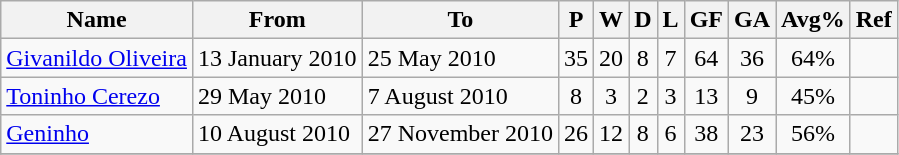<table class="wikitable sortable">
<tr>
<th>Name</th>
<th>From</th>
<th class="unsortable">To</th>
<th>P</th>
<th>W</th>
<th>D</th>
<th>L</th>
<th>GF</th>
<th>GA</th>
<th>Avg%</th>
<th>Ref</th>
</tr>
<tr>
<td align=left> <a href='#'>Givanildo Oliveira</a></td>
<td align=left>13 January 2010</td>
<td align=left>25 May 2010</td>
<td align=center>35</td>
<td align=center>20</td>
<td align=center>8</td>
<td align=center>7</td>
<td align=center>64</td>
<td align=center>36</td>
<td align=center>64%</td>
<td align=center></td>
</tr>
<tr>
<td align=left> <a href='#'>Toninho Cerezo</a></td>
<td align=left>29 May 2010</td>
<td align=left>7 August 2010</td>
<td align=center>8</td>
<td align=center>3</td>
<td align=center>2</td>
<td align=center>3</td>
<td align=center>13</td>
<td align=center>9</td>
<td align=center>45%</td>
<td align=center></td>
</tr>
<tr>
<td align=left> <a href='#'>Geninho</a></td>
<td align=left>10 August 2010</td>
<td align=left>27 November 2010</td>
<td align=center>26</td>
<td align=center>12</td>
<td align=center>8</td>
<td align=center>6</td>
<td align=center>38</td>
<td align=center>23</td>
<td align=center>56%</td>
<td align=center></td>
</tr>
<tr>
</tr>
</table>
